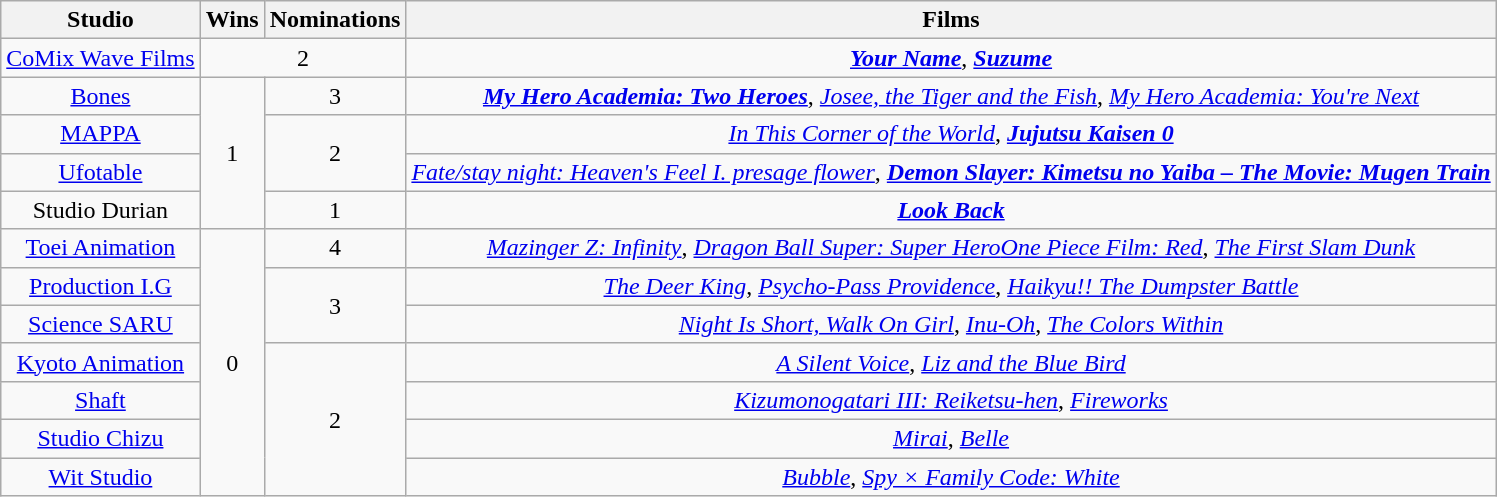<table class="wikitable plainrowheaders sortable" style="text-align:center;">
<tr>
<th>Studio</th>
<th>Wins</th>
<th>Nominations</th>
<th>Films</th>
</tr>
<tr>
<td><a href='#'>CoMix Wave Films</a></td>
<td colspan="2">2</td>
<td><strong><em><a href='#'>Your Name</a></em></strong>, <strong><em><a href='#'>Suzume</a></em></strong></td>
</tr>
<tr>
<td><a href='#'>Bones</a></td>
<td rowspan="4">1</td>
<td>3</td>
<td><strong><em><a href='#'>My Hero Academia: Two Heroes</a></em></strong>, <em><a href='#'>Josee, the Tiger and the Fish</a></em>, <em><a href='#'>My Hero Academia: You're Next</a></em></td>
</tr>
<tr>
<td><a href='#'>MAPPA</a></td>
<td rowspan="2">2</td>
<td><em><a href='#'>In This Corner of the World</a></em>, <strong><em><a href='#'>Jujutsu Kaisen 0</a></em></strong></td>
</tr>
<tr>
<td><a href='#'>Ufotable</a></td>
<td><em><a href='#'>Fate/stay night: Heaven's Feel I. presage flower</a></em>, <strong><em><a href='#'>Demon Slayer: Kimetsu no Yaiba – The Movie: Mugen Train</a></em></strong></td>
</tr>
<tr>
<td>Studio Durian</td>
<td>1</td>
<td><strong><em><a href='#'>Look Back</a></em></strong></td>
</tr>
<tr>
<td><a href='#'>Toei Animation</a></td>
<td rowspan="7">0</td>
<td>4</td>
<td><em><a href='#'>Mazinger Z: Infinity</a></em>, <em><a href='#'>Dragon Ball Super: Super Hero</a><a href='#'>One Piece Film: Red</a></em>, <em><a href='#'>The First Slam Dunk</a></em></td>
</tr>
<tr>
<td><a href='#'>Production I.G</a></td>
<td rowspan="2">3</td>
<td><em><a href='#'>The Deer King</a></em>, <em><a href='#'>Psycho-Pass Providence</a></em>, <em><a href='#'>Haikyu!! The Dumpster Battle</a></em></td>
</tr>
<tr>
<td><a href='#'>Science SARU</a></td>
<td><em><a href='#'>Night Is Short, Walk On Girl</a></em>, <em><a href='#'>Inu-Oh</a></em>, <em><a href='#'>The Colors Within</a></em></td>
</tr>
<tr>
<td><a href='#'>Kyoto Animation</a></td>
<td rowspan="4">2</td>
<td><em><a href='#'>A Silent Voice</a></em>, <em><a href='#'>Liz and the Blue Bird</a></em></td>
</tr>
<tr>
<td><a href='#'>Shaft</a></td>
<td><em><a href='#'>Kizumonogatari III: Reiketsu-hen</a></em>, <em><a href='#'>Fireworks</a></em></td>
</tr>
<tr>
<td><a href='#'>Studio Chizu</a></td>
<td><em><a href='#'>Mirai</a></em>, <em><a href='#'>Belle</a></em></td>
</tr>
<tr>
<td><a href='#'>Wit Studio</a></td>
<td><em><a href='#'>Bubble</a></em>, <em><a href='#'>Spy × Family Code: White</a></em></td>
</tr>
</table>
